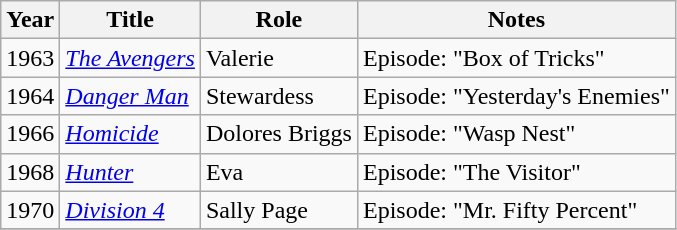<table class = "wikitable sortable">
<tr>
<th>Year</th>
<th>Title</th>
<th>Role</th>
<th class = "unsortable">Notes</th>
</tr>
<tr>
<td>1963</td>
<td><em><a href='#'>The Avengers</a></em></td>
<td>Valerie</td>
<td>Episode: "Box of Tricks"</td>
</tr>
<tr>
<td>1964</td>
<td><em><a href='#'>Danger Man</a></em></td>
<td>Stewardess</td>
<td>Episode: "Yesterday's Enemies"</td>
</tr>
<tr>
<td>1966</td>
<td><em><a href='#'>Homicide</a></em></td>
<td>Dolores Briggs</td>
<td>Episode: "Wasp Nest"</td>
</tr>
<tr>
<td>1968</td>
<td><em><a href='#'>Hunter</a></em></td>
<td>Eva</td>
<td>Episode: "The Visitor"</td>
</tr>
<tr>
<td>1970</td>
<td><em><a href='#'>Division 4</a></em></td>
<td>Sally Page</td>
<td>Episode: "Mr. Fifty Percent"</td>
</tr>
<tr>
</tr>
</table>
